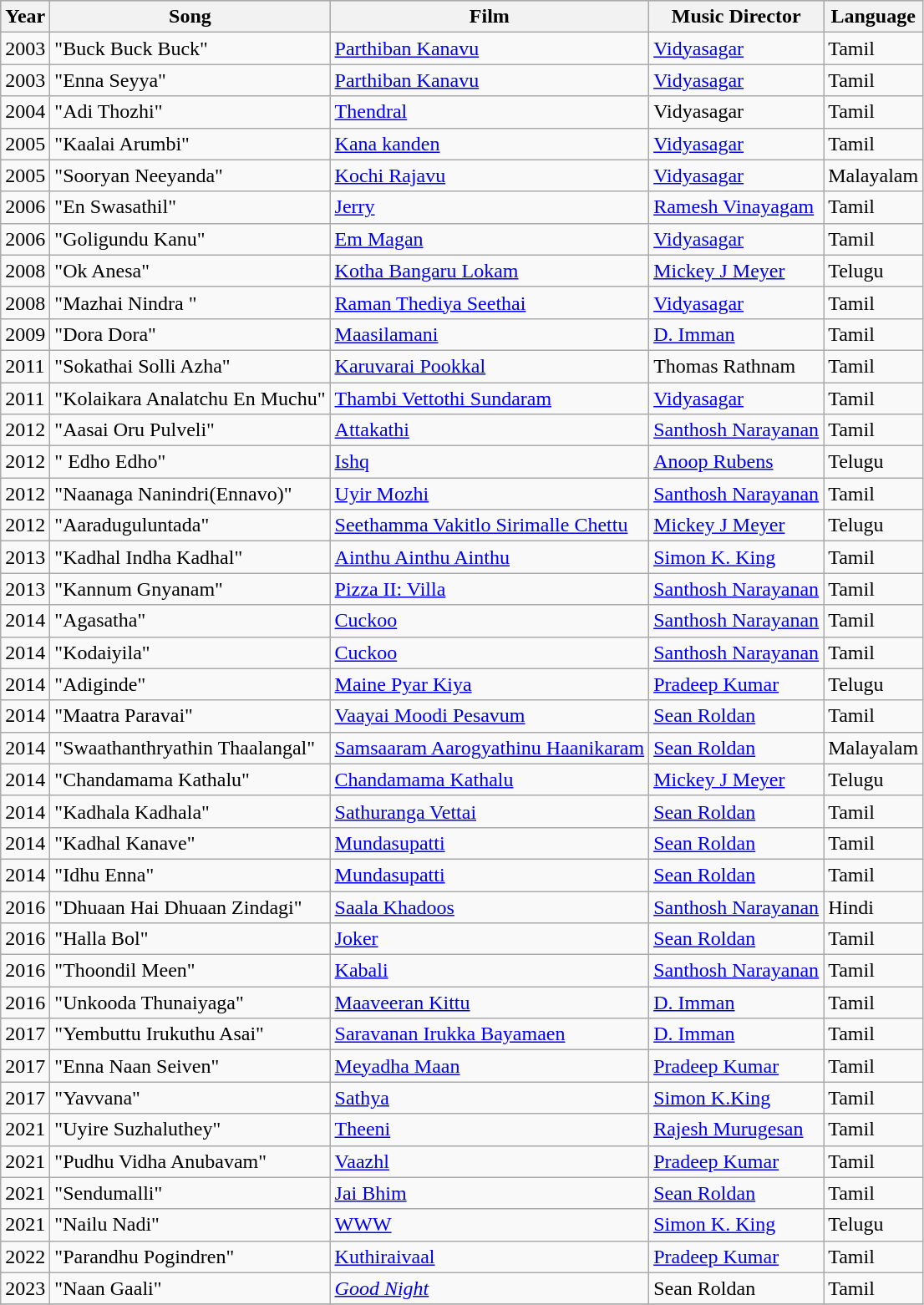<table class="wikitable sortable">
<tr style="text-align:center; background:LightSteelBlue; width:100%;">
<th>Year</th>
<th>Song</th>
<th>Film</th>
<th>Music Director</th>
<th>Language</th>
</tr>
<tr>
<td>2003</td>
<td>"Buck Buck Buck"</td>
<td><a href='#'>Parthiban Kanavu</a></td>
<td><a href='#'>Vidyasagar</a></td>
<td>Tamil</td>
</tr>
<tr>
<td>2003</td>
<td>"Enna Seyya"</td>
<td><a href='#'>Parthiban Kanavu</a></td>
<td><a href='#'>Vidyasagar</a></td>
<td>Tamil</td>
</tr>
<tr>
<td>2004</td>
<td>"Adi Thozhi"</td>
<td><a href='#'>Thendral</a></td>
<td>Vidyasagar</td>
<td>Tamil</td>
</tr>
<tr>
<td>2005</td>
<td>"Kaalai Arumbi"</td>
<td><a href='#'>Kana kanden</a></td>
<td><a href='#'>Vidyasagar</a></td>
<td>Tamil</td>
</tr>
<tr>
<td>2005</td>
<td>"Sooryan Neeyanda"</td>
<td><a href='#'>Kochi Rajavu</a></td>
<td><a href='#'>Vidyasagar</a></td>
<td>Malayalam</td>
</tr>
<tr>
<td>2006</td>
<td>"En Swasathil"</td>
<td><a href='#'>Jerry</a></td>
<td><a href='#'>Ramesh Vinayagam</a></td>
<td>Tamil</td>
</tr>
<tr>
<td>2006</td>
<td>"Goligundu Kanu"</td>
<td><a href='#'>Em Magan</a></td>
<td><a href='#'>Vidyasagar</a></td>
<td>Tamil</td>
</tr>
<tr>
<td>2008</td>
<td>"Ok Anesa"</td>
<td><a href='#'>Kotha Bangaru Lokam</a></td>
<td><a href='#'>Mickey J Meyer</a></td>
<td>Telugu</td>
</tr>
<tr>
<td>2008</td>
<td>"Mazhai Nindra "</td>
<td><a href='#'>Raman Thediya Seethai</a></td>
<td><a href='#'>Vidyasagar</a></td>
<td>Tamil</td>
</tr>
<tr>
<td>2009</td>
<td>"Dora Dora"</td>
<td><a href='#'>Maasilamani</a></td>
<td><a href='#'>D. Imman</a></td>
<td>Tamil</td>
</tr>
<tr>
<td>2011</td>
<td>"Sokathai Solli Azha"</td>
<td><a href='#'>Karuvarai Pookkal</a></td>
<td>Thomas Rathnam</td>
<td>Tamil</td>
</tr>
<tr>
<td>2011</td>
<td>"Kolaikara Analatchu En Muchu"</td>
<td><a href='#'>Thambi Vettothi Sundaram</a></td>
<td><a href='#'>Vidyasagar</a></td>
<td>Tamil</td>
</tr>
<tr>
<td>2012</td>
<td>"Aasai Oru Pulveli"</td>
<td><a href='#'>Attakathi</a></td>
<td><a href='#'>Santhosh Narayanan</a></td>
<td>Tamil</td>
</tr>
<tr>
<td>2012</td>
<td>" Edho Edho"</td>
<td><a href='#'>Ishq</a></td>
<td><a href='#'>Anoop Rubens</a></td>
<td>Telugu</td>
</tr>
<tr>
<td>2012</td>
<td>"Naanaga Nanindri(Ennavo)"</td>
<td><a href='#'>Uyir Mozhi</a></td>
<td><a href='#'>Santhosh Narayanan</a></td>
<td>Tamil</td>
</tr>
<tr>
<td>2012</td>
<td>"Aaraduguluntada"</td>
<td><a href='#'>Seethamma Vakitlo Sirimalle Chettu</a></td>
<td><a href='#'>Mickey J Meyer</a></td>
<td>Telugu</td>
</tr>
<tr>
<td>2013</td>
<td>"Kadhal Indha Kadhal"</td>
<td><a href='#'>Ainthu Ainthu Ainthu</a></td>
<td><a href='#'>Simon K. King</a></td>
<td>Tamil</td>
</tr>
<tr>
<td>2013</td>
<td>"Kannum Gnyanam"</td>
<td><a href='#'>Pizza II: Villa</a></td>
<td><a href='#'>Santhosh Narayanan</a></td>
<td>Tamil</td>
</tr>
<tr>
<td>2014</td>
<td>"Agasatha"</td>
<td><a href='#'>Cuckoo</a></td>
<td><a href='#'>Santhosh Narayanan</a></td>
<td>Tamil</td>
</tr>
<tr>
<td>2014</td>
<td>"Kodaiyila"</td>
<td><a href='#'>Cuckoo</a></td>
<td><a href='#'>Santhosh Narayanan</a></td>
<td>Tamil</td>
</tr>
<tr>
<td>2014</td>
<td>"Adiginde"</td>
<td><a href='#'>Maine Pyar Kiya</a></td>
<td><a href='#'>Pradeep Kumar</a></td>
<td>Telugu</td>
</tr>
<tr>
<td>2014</td>
<td>"Maatra Paravai"</td>
<td><a href='#'>Vaayai Moodi Pesavum</a></td>
<td><a href='#'>Sean Roldan</a></td>
<td>Tamil</td>
</tr>
<tr>
<td>2014</td>
<td>"Swaathanthryathin Thaalangal"</td>
<td><a href='#'>Samsaaram Aarogyathinu Haanikaram</a></td>
<td><a href='#'>Sean Roldan</a></td>
<td>Malayalam</td>
</tr>
<tr>
<td>2014</td>
<td>"Chandamama Kathalu"</td>
<td><a href='#'>Chandamama Kathalu</a></td>
<td><a href='#'>Mickey J Meyer</a></td>
<td>Telugu</td>
</tr>
<tr>
<td>2014</td>
<td>"Kadhala Kadhala"</td>
<td><a href='#'>Sathuranga Vettai</a></td>
<td><a href='#'>Sean Roldan</a></td>
<td>Tamil</td>
</tr>
<tr>
<td>2014</td>
<td>"Kadhal Kanave"</td>
<td><a href='#'>Mundasupatti</a></td>
<td><a href='#'>Sean Roldan</a></td>
<td>Tamil</td>
</tr>
<tr>
<td>2014</td>
<td>"Idhu Enna"</td>
<td><a href='#'>Mundasupatti</a></td>
<td><a href='#'>Sean Roldan</a></td>
<td>Tamil</td>
</tr>
<tr>
<td>2016</td>
<td>"Dhuaan Hai Dhuaan Zindagi"</td>
<td><a href='#'>Saala Khadoos</a></td>
<td><a href='#'>Santhosh Narayanan</a></td>
<td>Hindi</td>
</tr>
<tr>
<td>2016</td>
<td>"Halla Bol"</td>
<td><a href='#'>Joker</a></td>
<td><a href='#'>Sean Roldan</a></td>
<td>Tamil</td>
</tr>
<tr>
<td>2016</td>
<td>"Thoondil Meen"</td>
<td><a href='#'>Kabali</a></td>
<td><a href='#'>Santhosh Narayanan</a></td>
<td>Tamil</td>
</tr>
<tr>
<td>2016</td>
<td>"Unkooda Thunaiyaga"</td>
<td><a href='#'>Maaveeran Kittu</a></td>
<td><a href='#'>D. Imman</a></td>
<td>Tamil</td>
</tr>
<tr>
<td>2017</td>
<td>"Yembuttu Irukuthu Asai"</td>
<td><a href='#'>Saravanan Irukka Bayamaen</a></td>
<td><a href='#'>D. Imman</a></td>
<td>Tamil</td>
</tr>
<tr>
<td>2017</td>
<td>"Enna Naan Seiven"</td>
<td><a href='#'>Meyadha Maan</a></td>
<td><a href='#'>Pradeep Kumar </a></td>
<td>Tamil</td>
</tr>
<tr>
<td>2017</td>
<td>"Yavvana"</td>
<td><a href='#'>Sathya</a></td>
<td><a href='#'>Simon K.King</a></td>
<td>Tamil</td>
</tr>
<tr>
<td>2021</td>
<td>"Uyire Suzhaluthey"</td>
<td><a href='#'>Theeni</a></td>
<td><a href='#'>Rajesh Murugesan</a></td>
<td>Tamil</td>
</tr>
<tr>
<td>2021</td>
<td>"Pudhu Vidha Anubavam"</td>
<td><a href='#'>Vaazhl</a></td>
<td><a href='#'>Pradeep Kumar</a></td>
<td>Tamil</td>
</tr>
<tr>
<td>2021</td>
<td>"Sendumalli"</td>
<td><a href='#'>Jai Bhim</a></td>
<td><a href='#'>Sean Roldan</a></td>
<td>Tamil</td>
</tr>
<tr>
<td>2021</td>
<td>"Nailu Nadi"</td>
<td><a href='#'>WWW</a></td>
<td><a href='#'>Simon K. King</a></td>
<td>Telugu</td>
</tr>
<tr>
<td>2022</td>
<td>"Parandhu Pogindren"</td>
<td><a href='#'>Kuthiraivaal</a></td>
<td><a href='#'>Pradeep Kumar</a></td>
<td>Tamil</td>
</tr>
<tr>
<td>2023</td>
<td>"Naan Gaali"</td>
<td><em><a href='#'>Good Night</a></em></td>
<td>Sean Roldan</td>
<td>Tamil</td>
</tr>
<tr>
</tr>
</table>
